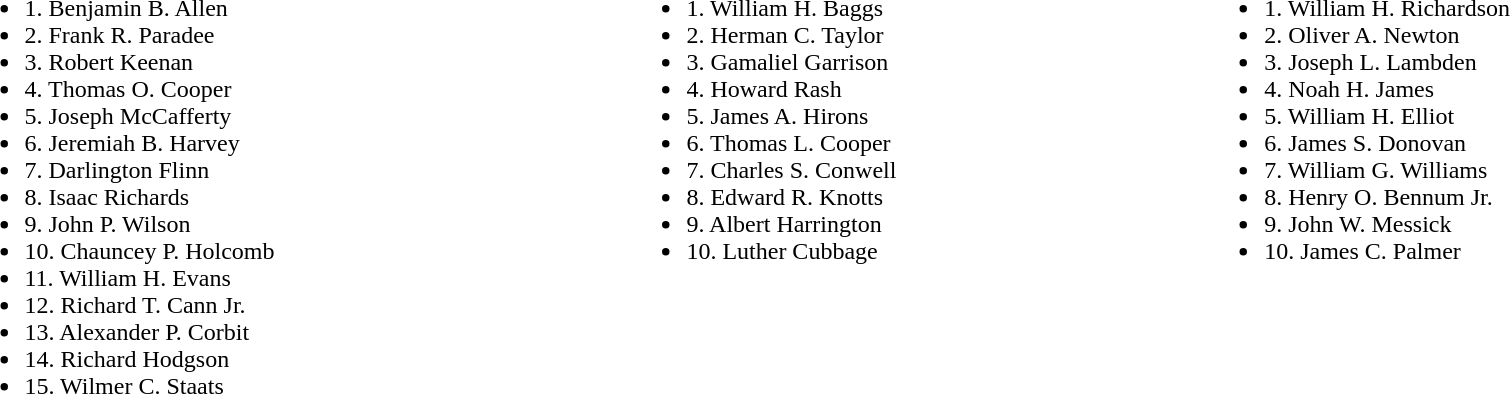<table width=100%>
<tr valign=top>
<td><br><ul><li>1. Benjamin B. Allen</li><li>2. Frank R. Paradee</li><li>3. Robert Keenan</li><li>4. Thomas O. Cooper</li><li>5. Joseph McCafferty</li><li>6. Jeremiah B. Harvey</li><li>7. Darlington Flinn</li><li>8. Isaac Richards</li><li>9. John P. Wilson</li><li>10. Chauncey P. Holcomb</li><li>11. William H. Evans</li><li>12. Richard T. Cann Jr.</li><li>13. Alexander P. Corbit</li><li>14. Richard Hodgson</li><li>15. Wilmer C. Staats</li></ul></td>
<td><br><ul><li>1. William H. Baggs</li><li>2. Herman C. Taylor</li><li>3. Gamaliel Garrison</li><li>4. Howard Rash</li><li>5. James A. Hirons</li><li>6. Thomas L. Cooper</li><li>7. Charles S. Conwell</li><li>8. Edward R. Knotts</li><li>9. Albert Harrington</li><li>10. Luther Cubbage</li></ul></td>
<td><br><ul><li>1. William H. Richardson</li><li>2. Oliver A. Newton</li><li>3. Joseph L. Lambden</li><li>4. Noah H. James</li><li>5. William H. Elliot</li><li>6. James S. Donovan</li><li>7. William G. Williams</li><li>8. Henry O. Bennum Jr.</li><li>9. John W. Messick</li><li>10. James C. Palmer</li></ul></td>
</tr>
</table>
